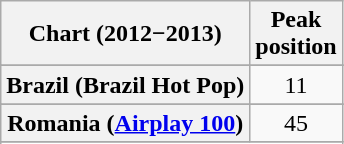<table class="wikitable sortable plainrowheaders" style="text-align:center">
<tr>
<th scope="col">Chart (2012−2013)</th>
<th scope="col">Peak<br>position</th>
</tr>
<tr>
</tr>
<tr>
</tr>
<tr>
</tr>
<tr>
</tr>
<tr>
</tr>
<tr>
<th scope="row">Brazil (Brazil Hot Pop)</th>
<td>11</td>
</tr>
<tr>
</tr>
<tr>
</tr>
<tr>
</tr>
<tr>
</tr>
<tr>
</tr>
<tr>
</tr>
<tr>
</tr>
<tr>
</tr>
<tr>
</tr>
<tr>
<th scope="row">Romania (<a href='#'>Airplay 100</a>)</th>
<td>45</td>
</tr>
<tr>
</tr>
<tr>
</tr>
<tr>
</tr>
<tr>
</tr>
<tr>
</tr>
<tr>
</tr>
<tr>
</tr>
<tr>
</tr>
</table>
